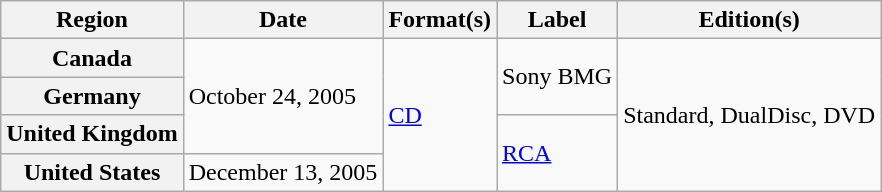<table class="wikitable plainrowheaders">
<tr>
<th scope="col">Region</th>
<th>Date</th>
<th>Format(s)</th>
<th>Label</th>
<th>Edition(s)</th>
</tr>
<tr>
<th scope="row">Canada</th>
<td rowspan="3">October 24, 2005</td>
<td rowspan="4"><a href='#'>CD</a></td>
<td rowspan="2">Sony BMG</td>
<td rowspan="4">Standard, DualDisc, DVD</td>
</tr>
<tr>
<th scope="row">Germany</th>
</tr>
<tr>
<th scope="row">United Kingdom</th>
<td rowspan="2"><a href='#'>RCA</a></td>
</tr>
<tr>
<th scope="row">United States</th>
<td>December 13, 2005</td>
</tr>
</table>
